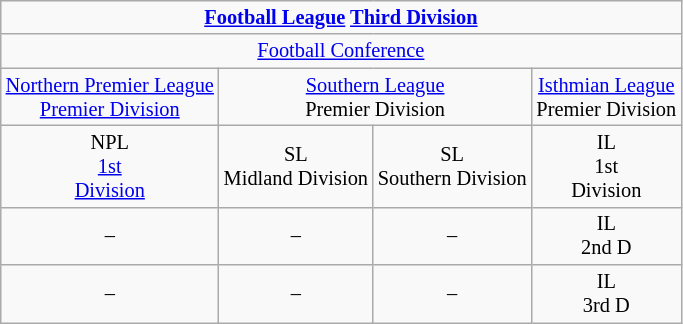<table class="wikitable" style="text-align: center; font-size: 85%;">
<tr>
<td colspan="4"><strong><a href='#'>Football League</a> <a href='#'>Third Division</a></strong></td>
</tr>
<tr>
<td colspan="4"><a href='#'>Football Conference</a></td>
</tr>
<tr>
<td><a href='#'>Northern Premier League</a><br><a href='#'>Premier Division</a></td>
<td colspan="2"><a href='#'>Southern League</a><br>Premier Division</td>
<td><a href='#'>Isthmian League</a><br>Premier Division</td>
</tr>
<tr>
<td>NPL<br><a href='#'>1st <br>Division</a></td>
<td>SL<br>Midland Division</td>
<td>SL<br>Southern Division</td>
<td>IL<br>1st<br>Division</td>
</tr>
<tr>
<td>–</td>
<td>–</td>
<td>–</td>
<td>IL<br>2nd D</td>
</tr>
<tr>
<td>–</td>
<td>–</td>
<td>–</td>
<td>IL<br>3rd D</td>
</tr>
</table>
